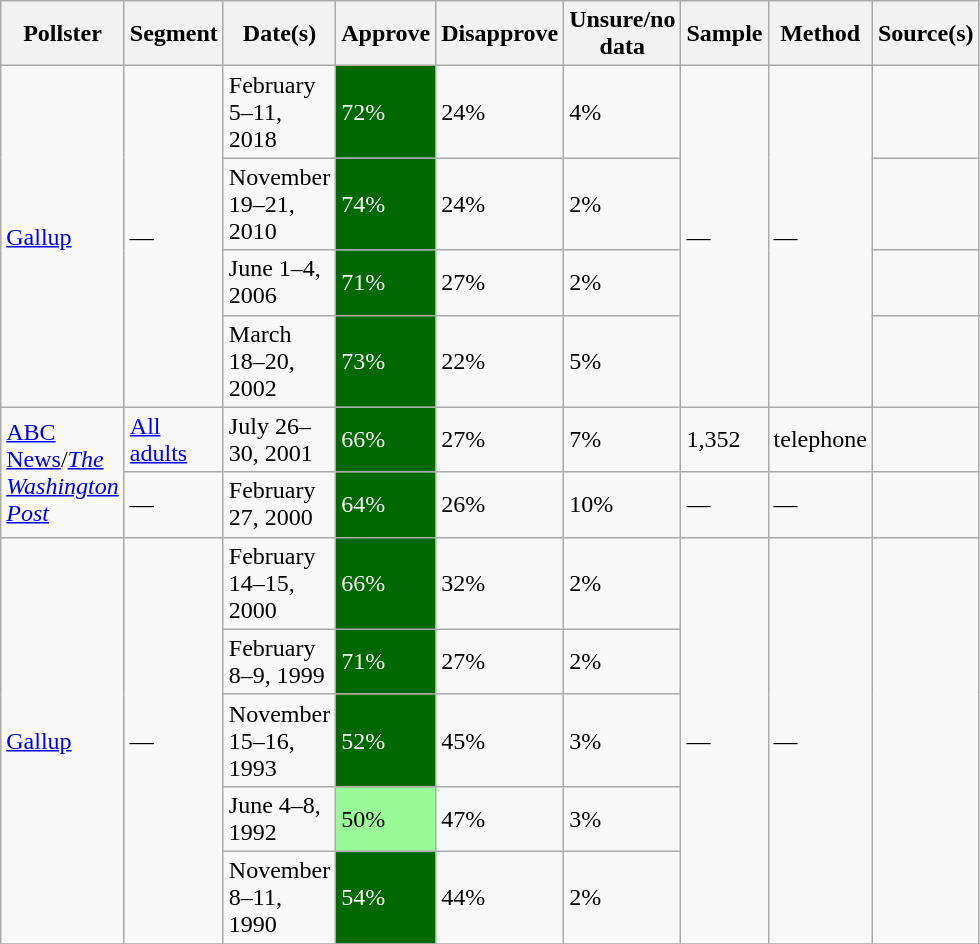<table class="wikitable sortable" style="width:50%;">
<tr>
<th>Pollster</th>
<th>Segment</th>
<th>Date(s)</th>
<th>Approve</th>
<th>Disapprove</th>
<th>Unsure/no data</th>
<th>Sample</th>
<th>Method</th>
<th>Source(s)</th>
</tr>
<tr>
<td rowspan="4"><a href='#'>Gallup</a></td>
<td rowspan="4">—</td>
<td>February 5–11, 2018</td>
<td style="background:#006800;color:white">72%</td>
<td>24%</td>
<td>4%</td>
<td rowspan="4">—</td>
<td rowspan="4">—</td>
<td></td>
</tr>
<tr>
<td>November 19–21, 2010</td>
<td style="background:#006800;color:white">74%</td>
<td>24%</td>
<td>2%</td>
<td></td>
</tr>
<tr>
<td>June 1–4, 2006</td>
<td style="background:#006800;color:white">71%</td>
<td>27%</td>
<td>2%</td>
<td></td>
</tr>
<tr>
<td>March 18–20, 2002</td>
<td style="background:#006800;color:white">73%</td>
<td>22%</td>
<td>5%</td>
<td></td>
</tr>
<tr>
<td rowspan="2"><a href='#'>ABC News</a>/<em><a href='#'>The Washington Post</a></em></td>
<td><a href='#'>All adults</a></td>
<td>July 26–30, 2001</td>
<td style="background:#006800;color:white">66%</td>
<td>27%</td>
<td>7%</td>
<td>1,352</td>
<td>telephone</td>
<td></td>
</tr>
<tr>
<td>—</td>
<td>February 27, 2000</td>
<td style="background:#006800;color:white">64%</td>
<td>26%</td>
<td>10%</td>
<td>—</td>
<td>—</td>
<td></td>
</tr>
<tr>
<td rowspan="5"><a href='#'>Gallup</a></td>
<td rowspan="5">—</td>
<td>February 14–15, 2000</td>
<td style="background:#006800;color:white">66%</td>
<td>32%</td>
<td>2%</td>
<td rowspan="5">—</td>
<td rowspan="5">—</td>
<td rowspan="5"></td>
</tr>
<tr>
<td>February 8–9, 1999</td>
<td style="background:#006800;color:white">71%</td>
<td>27%</td>
<td>2%</td>
</tr>
<tr>
<td>November 15–16, 1993</td>
<td style="background:#006800;color:white">52%</td>
<td>45%</td>
<td>3%</td>
</tr>
<tr>
<td>June 4–8, 1992</td>
<td style="background:palegreen;color:black">50%</td>
<td>47%</td>
<td>3%</td>
</tr>
<tr>
<td>November 8–11, 1990</td>
<td style="background:#006800;color:white">54%</td>
<td>44%</td>
<td>2%</td>
</tr>
<tr>
</tr>
</table>
